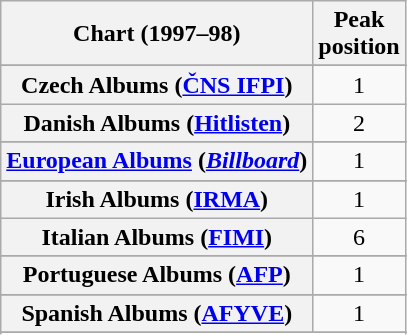<table class="wikitable sortable plainrowheaders" style="text-align:center">
<tr>
<th scope="col">Chart (1997–98)</th>
<th scope="col">Peak <br> position</th>
</tr>
<tr>
</tr>
<tr>
</tr>
<tr>
</tr>
<tr>
</tr>
<tr>
</tr>
<tr>
<th scope="row">Czech Albums (<a href='#'>ČNS IFPI</a>)</th>
<td>1</td>
</tr>
<tr>
<th scope="row">Danish Albums (<a href='#'>Hitlisten</a>)</th>
<td>2</td>
</tr>
<tr>
</tr>
<tr>
<th scope="row"><a href='#'>European Albums</a> (<em><a href='#'>Billboard</a></em>)</th>
<td>1</td>
</tr>
<tr>
</tr>
<tr>
</tr>
<tr>
</tr>
<tr>
</tr>
<tr>
<th scope="row">Irish Albums (<a href='#'>IRMA</a>)</th>
<td>1</td>
</tr>
<tr>
<th scope="row">Italian Albums (<a href='#'>FIMI</a>)</th>
<td>6</td>
</tr>
<tr>
</tr>
<tr>
</tr>
<tr>
<th scope="row">Portuguese Albums (<a href='#'>AFP</a>)</th>
<td>1</td>
</tr>
<tr>
</tr>
<tr>
<th scope="row">Spanish Albums (<a href='#'>AFYVE</a>)</th>
<td>1</td>
</tr>
<tr>
</tr>
<tr>
</tr>
<tr>
</tr>
<tr>
</tr>
<tr>
</tr>
</table>
